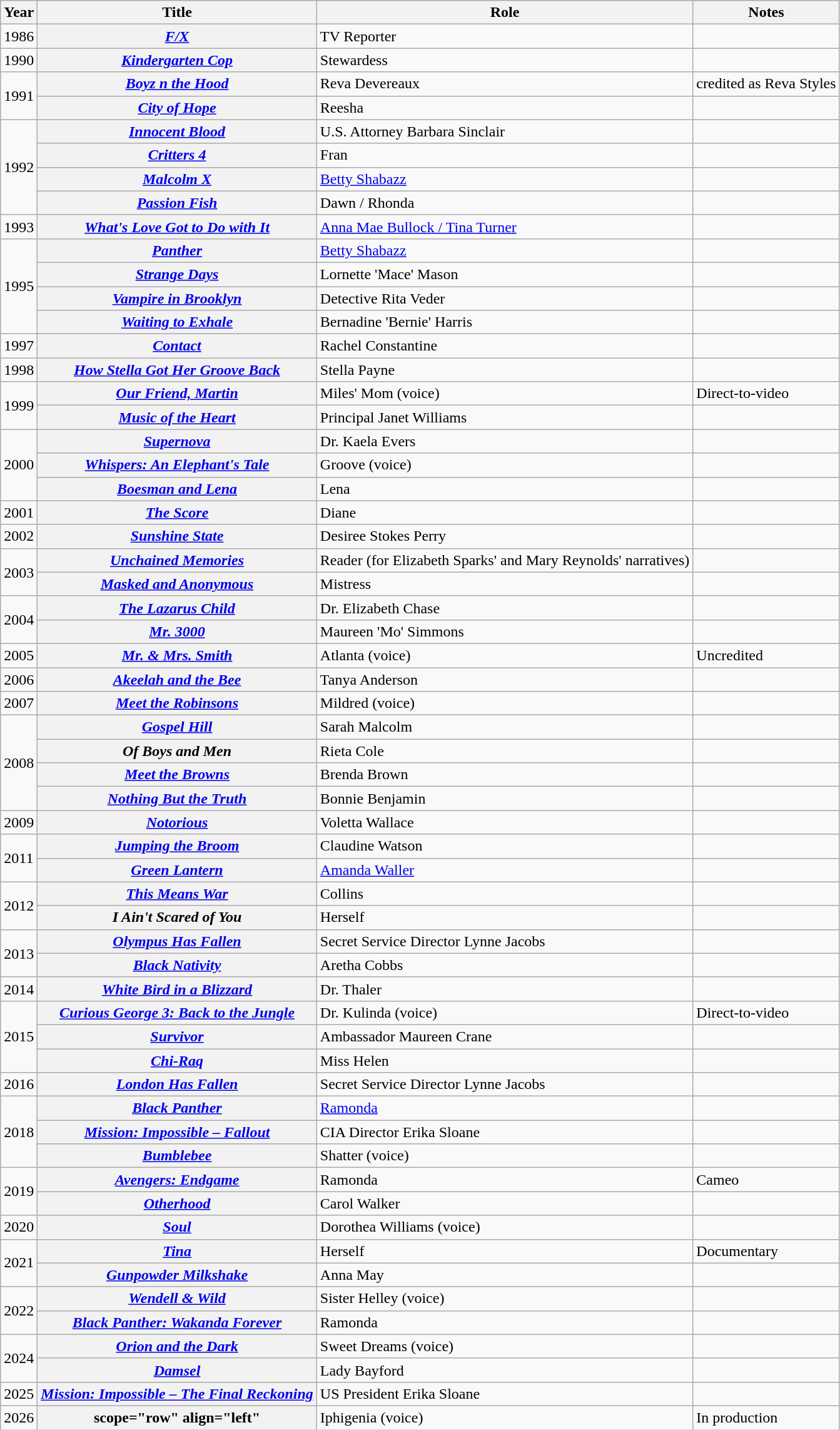<table class="wikitable plainrowheaders sortable">
<tr>
<th scope="col">Year</th>
<th scope="col">Title</th>
<th scope="col">Role</th>
<th scope="col" class="unsortable">Notes</th>
</tr>
<tr>
<td>1986</td>
<th scope="row"><em><a href='#'>F/X</a></em></th>
<td>TV Reporter</td>
<td></td>
</tr>
<tr>
<td>1990</td>
<th scope="row"><em><a href='#'>Kindergarten Cop</a></em></th>
<td>Stewardess</td>
<td></td>
</tr>
<tr>
<td rowspan="2">1991</td>
<th scope="row"><em><a href='#'>Boyz n the Hood</a></em></th>
<td>Reva Devereaux</td>
<td>credited as Reva Styles</td>
</tr>
<tr>
<th scope="row"><em><a href='#'>City of Hope</a></em></th>
<td>Reesha</td>
<td></td>
</tr>
<tr>
<td rowspan="4">1992</td>
<th scope="row"><em><a href='#'>Innocent Blood</a></em></th>
<td>U.S. Attorney Barbara Sinclair</td>
<td></td>
</tr>
<tr>
<th scope="row"><em><a href='#'>Critters 4</a></em></th>
<td>Fran</td>
<td></td>
</tr>
<tr>
<th scope="row"><em><a href='#'>Malcolm X</a></em></th>
<td><a href='#'>Betty Shabazz</a></td>
<td></td>
</tr>
<tr>
<th scope="row"><em><a href='#'>Passion Fish</a></em></th>
<td>Dawn / Rhonda</td>
<td></td>
</tr>
<tr>
<td>1993</td>
<th scope="row"><em><a href='#'>What's Love Got to Do with It</a></em></th>
<td><a href='#'>Anna Mae Bullock / Tina Turner</a></td>
<td></td>
</tr>
<tr>
<td rowspan=4>1995</td>
<th scope="row"><em><a href='#'>Panther</a></em></th>
<td><a href='#'>Betty Shabazz</a></td>
<td></td>
</tr>
<tr>
<th scope="row"><em><a href='#'>Strange Days</a></em></th>
<td>Lornette 'Mace' Mason</td>
<td></td>
</tr>
<tr>
<th scope="row"><em><a href='#'>Vampire in Brooklyn</a></em></th>
<td>Detective Rita Veder</td>
<td></td>
</tr>
<tr>
<th scope="row"><em><a href='#'>Waiting to Exhale</a></em></th>
<td>Bernadine 'Bernie' Harris</td>
<td></td>
</tr>
<tr>
<td>1997</td>
<th scope="row"><em><a href='#'>Contact</a></em></th>
<td>Rachel Constantine</td>
<td></td>
</tr>
<tr>
<td>1998</td>
<th scope="row"><em><a href='#'>How Stella Got Her Groove Back</a></em></th>
<td>Stella Payne</td>
<td></td>
</tr>
<tr>
<td rowspan=2>1999</td>
<th scope="row"><em><a href='#'>Our Friend, Martin</a></em></th>
<td>Miles' Mom (voice)</td>
<td>Direct-to-video</td>
</tr>
<tr>
<th scope="row"><em><a href='#'>Music of the Heart</a></em></th>
<td>Principal Janet Williams</td>
<td></td>
</tr>
<tr>
<td rowspan=3>2000</td>
<th scope="row"><em><a href='#'>Supernova</a></em></th>
<td>Dr. Kaela Evers</td>
<td></td>
</tr>
<tr>
<th scope="row"><em><a href='#'>Whispers: An Elephant's Tale</a></em></th>
<td>Groove (voice)</td>
<td></td>
</tr>
<tr>
<th scope="row"><em><a href='#'>Boesman and Lena</a></em></th>
<td>Lena</td>
<td></td>
</tr>
<tr>
<td>2001</td>
<th scope="row"><em><a href='#'>The Score</a></em></th>
<td>Diane</td>
<td></td>
</tr>
<tr>
<td>2002</td>
<th scope="row"><em><a href='#'>Sunshine State</a></em></th>
<td>Desiree Stokes Perry</td>
<td></td>
</tr>
<tr>
<td rowspan=2>2003</td>
<th scope="row"><em><a href='#'>Unchained Memories</a></em></th>
<td>Reader (for Elizabeth Sparks' and Mary Reynolds' narratives)</td>
<td></td>
</tr>
<tr>
<th scope="row"><em><a href='#'>Masked and Anonymous</a></em></th>
<td>Mistress</td>
<td></td>
</tr>
<tr>
<td rowspan=2>2004</td>
<th scope="row"><em><a href='#'>The Lazarus Child</a></em></th>
<td>Dr. Elizabeth Chase</td>
<td></td>
</tr>
<tr>
<th scope="row"><em><a href='#'>Mr. 3000</a></em></th>
<td>Maureen 'Mo' Simmons</td>
<td></td>
</tr>
<tr>
<td>2005</td>
<th scope="row"><em><a href='#'>Mr. & Mrs. Smith</a></em></th>
<td>Atlanta (voice)</td>
<td>Uncredited</td>
</tr>
<tr>
<td>2006</td>
<th scope="row"><em><a href='#'>Akeelah and the Bee</a></em></th>
<td>Tanya Anderson</td>
<td></td>
</tr>
<tr>
<td>2007</td>
<th scope="row"><em><a href='#'>Meet the Robinsons</a></em></th>
<td>Mildred (voice)</td>
<td></td>
</tr>
<tr>
<td rowspan=4>2008</td>
<th scope="row"><em><a href='#'>Gospel Hill</a></em></th>
<td>Sarah Malcolm</td>
<td></td>
</tr>
<tr>
<th scope="row"><em>Of Boys and Men</em></th>
<td>Rieta Cole</td>
<td></td>
</tr>
<tr>
<th scope="row"><em><a href='#'>Meet the Browns</a></em></th>
<td>Brenda Brown</td>
<td></td>
</tr>
<tr>
<th scope="row"><em><a href='#'>Nothing But the Truth</a></em></th>
<td>Bonnie Benjamin</td>
<td></td>
</tr>
<tr>
<td>2009</td>
<th scope="row"><em><a href='#'>Notorious</a></em></th>
<td>Voletta Wallace</td>
<td></td>
</tr>
<tr>
<td rowspan=2>2011</td>
<th scope="row"><em><a href='#'>Jumping the Broom</a></em></th>
<td>Claudine Watson</td>
<td></td>
</tr>
<tr>
<th scope="row"><em><a href='#'>Green Lantern</a></em></th>
<td><a href='#'>Amanda Waller</a></td>
<td></td>
</tr>
<tr>
<td rowspan=2>2012</td>
<th scope="row"><em><a href='#'>This Means War</a></em></th>
<td>Collins</td>
<td></td>
</tr>
<tr>
<th scope="row"><em>I Ain't Scared of You</em></th>
<td>Herself</td>
<td></td>
</tr>
<tr>
<td rowspan=2>2013</td>
<th scope="row"><em><a href='#'>Olympus Has Fallen</a></em></th>
<td>Secret Service Director Lynne Jacobs</td>
<td></td>
</tr>
<tr>
<th scope="row"><em><a href='#'>Black Nativity</a></em></th>
<td>Aretha Cobbs</td>
<td></td>
</tr>
<tr>
<td>2014</td>
<th scope="row"><em><a href='#'>White Bird in a Blizzard</a></em></th>
<td>Dr. Thaler</td>
<td></td>
</tr>
<tr>
<td rowspan=3>2015</td>
<th scope="row"><em><a href='#'>Curious George 3: Back to the Jungle</a></em></th>
<td>Dr. Kulinda (voice)</td>
<td>Direct-to-video</td>
</tr>
<tr>
<th scope="row"><em><a href='#'>Survivor</a></em></th>
<td>Ambassador Maureen Crane</td>
<td></td>
</tr>
<tr>
<th scope="row"><em><a href='#'>Chi-Raq</a></em></th>
<td>Miss Helen</td>
<td></td>
</tr>
<tr>
<td>2016</td>
<th scope="row"><em><a href='#'>London Has Fallen</a></em></th>
<td>Secret Service Director Lynne Jacobs</td>
<td></td>
</tr>
<tr>
<td rowspan=3>2018</td>
<th scope="row"><em><a href='#'>Black Panther</a></em></th>
<td><a href='#'>Ramonda</a></td>
<td></td>
</tr>
<tr>
<th scope="row"><em><a href='#'>Mission: Impossible – Fallout</a></em></th>
<td>CIA Director Erika Sloane</td>
<td></td>
</tr>
<tr>
<th scope="row"><em><a href='#'>Bumblebee</a></em></th>
<td>Shatter (voice)</td>
<td></td>
</tr>
<tr>
<td rowspan=2>2019</td>
<th scope="row"><em><a href='#'>Avengers: Endgame</a></em></th>
<td>Ramonda</td>
<td>Cameo</td>
</tr>
<tr>
<th scope="row"><em><a href='#'>Otherhood</a></em></th>
<td>Carol Walker</td>
<td></td>
</tr>
<tr>
<td>2020</td>
<th scope="row"><em><a href='#'>Soul</a></em></th>
<td>Dorothea Williams (voice)</td>
<td></td>
</tr>
<tr>
<td rowspan=2>2021</td>
<th scope="row"><em><a href='#'>Tina</a></em></th>
<td>Herself</td>
<td>Documentary</td>
</tr>
<tr>
<th scope="row"><em><a href='#'>Gunpowder Milkshake</a></em></th>
<td>Anna May</td>
<td></td>
</tr>
<tr>
<td rowspan=2>2022</td>
<th scope="row"><em><a href='#'>Wendell & Wild</a></em></th>
<td>Sister Helley (voice)</td>
<td></td>
</tr>
<tr>
<th scope="row" align="left"><em><a href='#'>Black Panther: Wakanda Forever</a></em></th>
<td>Ramonda</td>
<td></td>
</tr>
<tr>
<td rowspan=2>2024</td>
<th scope="row" align="left"><em><a href='#'>Orion and the Dark</a></em></th>
<td>Sweet Dreams (voice)</td>
<td></td>
</tr>
<tr>
<th scope="row" align="left"><em><a href='#'>Damsel</a></em></th>
<td>Lady Bayford</td>
<td></td>
</tr>
<tr>
<td>2025</td>
<th scope="row" align="left"><em><a href='#'>Mission: Impossible – The Final Reckoning</a></em></th>
<td>US President Erika Sloane</td>
<td></td>
</tr>
<tr>
<td>2026</td>
<th>scope="row" align="left" </th>
<td>Iphigenia (voice)</td>
<td>In production</td>
</tr>
</table>
